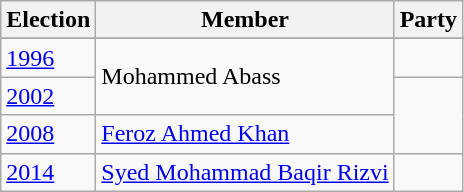<table class="wikitable sortable">
<tr>
<th>Election</th>
<th>Member</th>
<th colspan=2>Party</th>
</tr>
<tr>
</tr>
<tr>
<td><a href='#'>1996</a></td>
<td rowspan=2>Mohammed Abass</td>
<td></td>
</tr>
<tr>
<td><a href='#'>2002</a></td>
</tr>
<tr>
<td><a href='#'>2008</a></td>
<td><a href='#'>Feroz Ahmed Khan</a></td>
</tr>
<tr>
<td><a href='#'>2014</a></td>
<td><a href='#'>Syed Mohammad Baqir Rizvi</a></td>
<td></td>
</tr>
</table>
